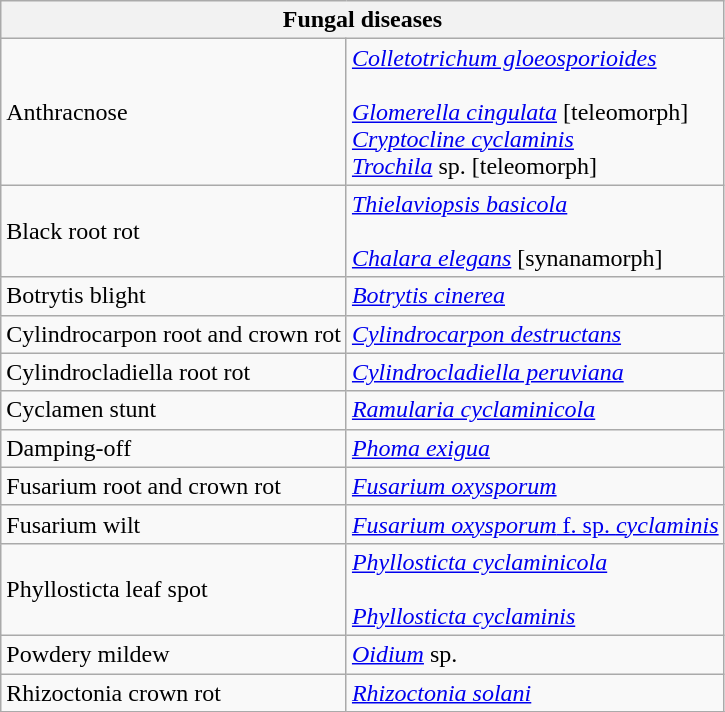<table class="wikitable" style="clear">
<tr>
<th colspan=2><strong>Fungal diseases</strong><br></th>
</tr>
<tr>
<td>Anthracnose</td>
<td><em><a href='#'>Colletotrichum gloeosporioides</a></em><br><br><em><a href='#'>Glomerella cingulata</a></em> [teleomorph] <br>
<em><a href='#'>Cryptocline cyclaminis</a></em><br>
<em><a href='#'>Trochila</a></em> sp. [teleomorph]</td>
</tr>
<tr>
<td>Black root rot</td>
<td><em><a href='#'>Thielaviopsis basicola</a></em><br><br><em><a href='#'>Chalara elegans</a></em> [synanamorph]</td>
</tr>
<tr>
<td>Botrytis blight</td>
<td><em><a href='#'>Botrytis cinerea</a></em></td>
</tr>
<tr>
<td>Cylindrocarpon root and crown rot</td>
<td><em><a href='#'>Cylindrocarpon destructans</a></em></td>
</tr>
<tr>
<td>Cylindrocladiella root rot</td>
<td><em><a href='#'>Cylindrocladiella peruviana</a></em></td>
</tr>
<tr>
<td>Cyclamen stunt</td>
<td><em><a href='#'>Ramularia cyclaminicola</a></em></td>
</tr>
<tr>
<td>Damping-off</td>
<td><em><a href='#'>Phoma exigua</a></em></td>
</tr>
<tr>
<td>Fusarium root and crown rot</td>
<td><em><a href='#'>Fusarium oxysporum</a></em></td>
</tr>
<tr>
<td>Fusarium wilt</td>
<td><a href='#'><em>Fusarium oxysporum</em> f. sp. <em>cyclaminis</em></a></td>
</tr>
<tr>
<td>Phyllosticta leaf spot</td>
<td><em><a href='#'>Phyllosticta cyclaminicola</a></em><br><br><em><a href='#'>Phyllosticta cyclaminis</a></em></td>
</tr>
<tr>
<td>Powdery mildew</td>
<td><em><a href='#'>Oidium</a></em> sp.</td>
</tr>
<tr>
<td>Rhizoctonia crown rot</td>
<td><em><a href='#'>Rhizoctonia solani</a></em></td>
</tr>
<tr>
</tr>
</table>
